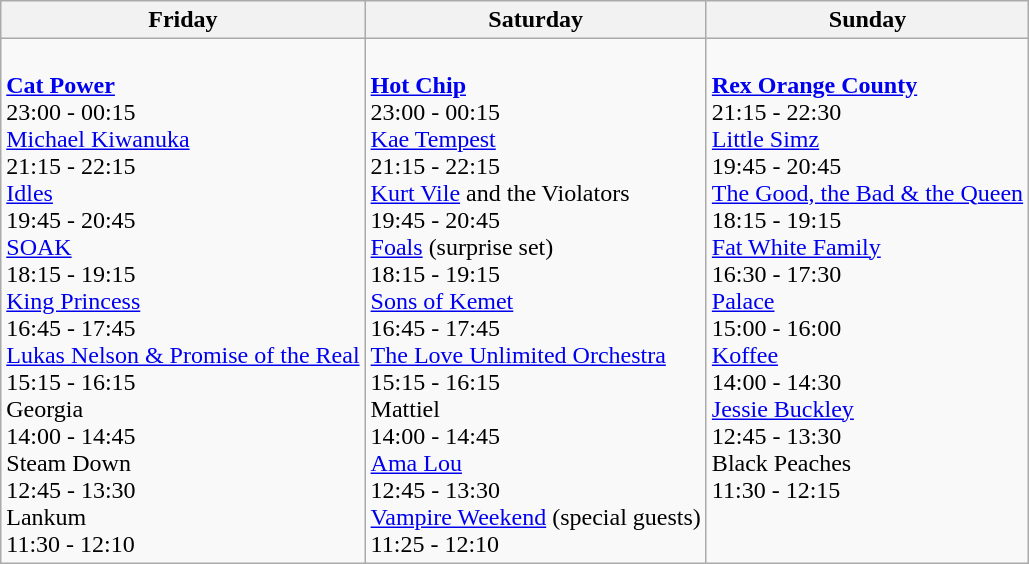<table class="wikitable">
<tr>
<th>Friday</th>
<th>Saturday</th>
<th>Sunday</th>
</tr>
<tr valign="top">
<td><br><strong><a href='#'>Cat Power</a></strong>
<br>23:00 - 00:15
<br><a href='#'>Michael Kiwanuka</a>
<br>21:15 - 22:15
<br><a href='#'>Idles</a>
<br>19:45 - 20:45
<br><a href='#'>SOAK</a>
<br>18:15 - 19:15
<br><a href='#'>King Princess</a>
<br>16:45 - 17:45
<br><a href='#'>Lukas Nelson & Promise of the Real</a>
<br>15:15 - 16:15
<br>Georgia
<br>14:00 - 14:45
<br>Steam Down
<br>12:45 - 13:30
<br>Lankum
<br>11:30 - 12:10</td>
<td><br><strong><a href='#'>Hot Chip</a></strong>
<br>23:00 - 00:15
<br><a href='#'>Kae Tempest</a>
<br>21:15 - 22:15
<br><a href='#'>Kurt Vile</a> and the Violators
<br>19:45 - 20:45
<br><a href='#'> Foals</a> (surprise set) 
<br>18:15 - 19:15
<br><a href='#'>Sons of Kemet</a>
<br>16:45 - 17:45
<br><a href='#'>The Love Unlimited Orchestra</a>
<br>15:15 - 16:15
<br>Mattiel
<br>14:00 - 14:45
<br><a href='#'>Ama Lou</a>
<br>12:45 - 13:30
<br><a href='#'>Vampire Weekend</a> (special guests) 
<br>11:25 - 12:10</td>
<td><br><strong><a href='#'>Rex Orange County</a> </strong>
<br>21:15 - 22:30
<br><a href='#'>Little Simz</a>
<br>19:45 - 20:45
<br><a href='#'>The Good, the Bad & the Queen</a>
<br>18:15 - 19:15
<br><a href='#'>Fat White Family</a>
<br>16:30 - 17:30
<br><a href='#'>Palace</a>
<br>15:00 - 16:00
<br><a href='#'>Koffee</a>
<br>14:00 - 14:30
<br><a href='#'>Jessie Buckley</a>
<br>12:45 - 13:30
<br>Black Peaches
<br>11:30 - 12:15</td>
</tr>
</table>
